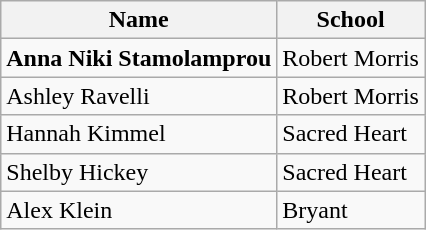<table class="wikitable">
<tr>
<th>Name</th>
<th>School</th>
</tr>
<tr>
<td><strong>Anna Niki Stamolamprou</strong></td>
<td>Robert Morris</td>
</tr>
<tr>
<td>Ashley Ravelli</td>
<td>Robert Morris</td>
</tr>
<tr>
<td>Hannah Kimmel</td>
<td>Sacred Heart</td>
</tr>
<tr>
<td>Shelby Hickey</td>
<td>Sacred Heart</td>
</tr>
<tr>
<td>Alex Klein</td>
<td>Bryant</td>
</tr>
</table>
